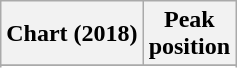<table class="wikitable sortable plainrowheaders">
<tr>
<th scope="col">Chart (2018)</th>
<th scope="col">Peak<br>position</th>
</tr>
<tr>
</tr>
<tr>
</tr>
</table>
